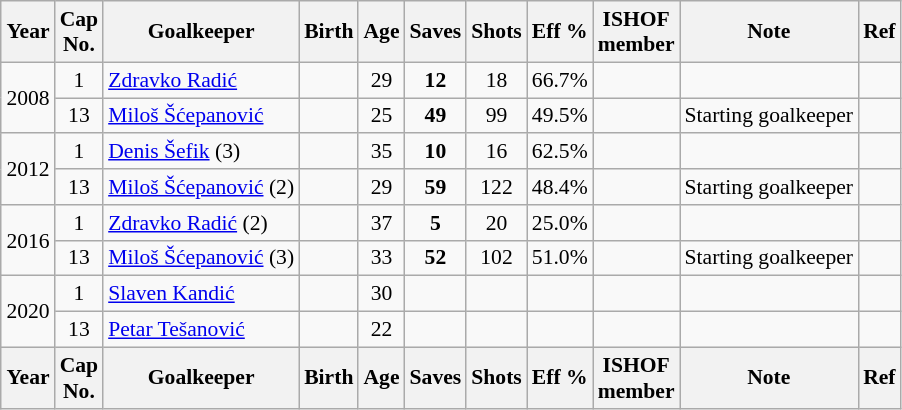<table class="wikitable sortable" style="text-align: center; font-size: 90%; margin-left: 1em;">
<tr>
<th>Year</th>
<th class="unsortable">Cap<br>No.</th>
<th>Goalkeeper</th>
<th>Birth</th>
<th>Age</th>
<th>Saves</th>
<th>Shots</th>
<th>Eff %</th>
<th>ISHOF<br>member</th>
<th>Note</th>
<th class="unsortable">Ref</th>
</tr>
<tr>
<td rowspan="2" style="text-align: left;">2008</td>
<td>1</td>
<td style="text-align: left;" data-sort-value="Radić, Zdravko"><a href='#'>Zdravko Radić</a></td>
<td></td>
<td>29</td>
<td><strong>12</strong></td>
<td>18</td>
<td>66.7%</td>
<td></td>
<td style="text-align: left;"></td>
<td></td>
</tr>
<tr>
<td>13</td>
<td style="text-align: left;" data-sort-value="Šćepanović, Miloš"><a href='#'>Miloš Šćepanović</a></td>
<td></td>
<td>25</td>
<td><strong>49</strong></td>
<td>99</td>
<td>49.5%</td>
<td></td>
<td style="text-align: left;">Starting goalkeeper</td>
<td></td>
</tr>
<tr>
<td rowspan="2" style="text-align: left;">2012</td>
<td>1</td>
<td style="text-align: left;" data-sort-value="Šefik, Denis"><a href='#'>Denis Šefik</a> (3)</td>
<td></td>
<td>35</td>
<td><strong>10</strong></td>
<td>16</td>
<td>62.5%</td>
<td></td>
<td style="text-align: left;"></td>
<td></td>
</tr>
<tr>
<td>13</td>
<td style="text-align: left;" data-sort-value="Šćepanović, Miloš"><a href='#'>Miloš Šćepanović</a> (2)</td>
<td></td>
<td>29</td>
<td><strong>59</strong></td>
<td>122</td>
<td>48.4%</td>
<td></td>
<td style="text-align: left;">Starting goalkeeper</td>
<td></td>
</tr>
<tr>
<td rowspan="2" style="text-align: left;">2016</td>
<td>1</td>
<td style="text-align: left;" data-sort-value="Radić, Zdravko"><a href='#'>Zdravko Radić</a> (2)</td>
<td></td>
<td>37</td>
<td><strong>5</strong></td>
<td>20</td>
<td>25.0%</td>
<td></td>
<td style="text-align: left;"></td>
<td></td>
</tr>
<tr>
<td>13</td>
<td style="text-align: left;" data-sort-value="Šćepanović, Miloš"><a href='#'>Miloš Šćepanović</a> (3)</td>
<td></td>
<td>33</td>
<td><strong>52</strong></td>
<td>102</td>
<td>51.0%</td>
<td></td>
<td style="text-align: left;">Starting goalkeeper</td>
<td></td>
</tr>
<tr>
<td rowspan="2" style="text-align: left;">2020</td>
<td>1</td>
<td style="text-align: left;" data-sort-value="Kandić, Slaven"><a href='#'>Slaven Kandić</a></td>
<td></td>
<td>30</td>
<td></td>
<td></td>
<td></td>
<td></td>
<td style="text-align: left;"></td>
<td></td>
</tr>
<tr>
<td>13</td>
<td style="text-align: left;" style="text-align: left;" data-sort-value="Tešanović, Petar"><a href='#'>Petar Tešanović</a></td>
<td></td>
<td>22</td>
<td></td>
<td></td>
<td></td>
<td></td>
<td style="text-align: left;"></td>
<td></td>
</tr>
<tr>
<th>Year</th>
<th>Cap<br>No.</th>
<th>Goalkeeper</th>
<th>Birth</th>
<th>Age</th>
<th>Saves</th>
<th>Shots</th>
<th>Eff %</th>
<th>ISHOF<br>member</th>
<th>Note</th>
<th>Ref</th>
</tr>
</table>
